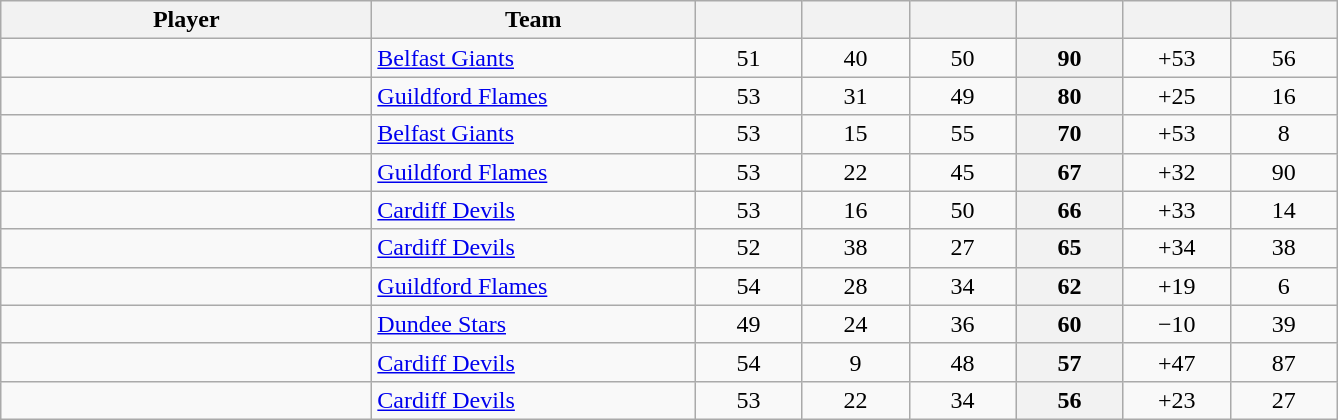<table class="wikitable sortable" style="text-align: center">
<tr>
<th style="width: 15em;">Player</th>
<th style="width: 13em;">Team</th>
<th style="width: 4em;"></th>
<th style="width: 4em;"></th>
<th style="width: 4em;"></th>
<th style="width: 4em;"></th>
<th style="width: 4em;"></th>
<th style="width: 4em;"></th>
</tr>
<tr>
<td style="text-align:left;"></td>
<td style="text-align:left;"><a href='#'>Belfast Giants</a></td>
<td>51</td>
<td>40</td>
<td>50</td>
<th>90</th>
<td>+53</td>
<td>56</td>
</tr>
<tr>
<td style="text-align:left;"></td>
<td style="text-align:left;"><a href='#'>Guildford Flames</a></td>
<td>53</td>
<td>31</td>
<td>49</td>
<th>80</th>
<td>+25</td>
<td>16</td>
</tr>
<tr>
<td style="text-align:left;"></td>
<td style="text-align:left;"><a href='#'>Belfast Giants</a></td>
<td>53</td>
<td>15</td>
<td>55</td>
<th>70</th>
<td>+53</td>
<td>8</td>
</tr>
<tr>
<td style="text-align:left;"></td>
<td style="text-align:left;"><a href='#'>Guildford Flames</a></td>
<td>53</td>
<td>22</td>
<td>45</td>
<th>67</th>
<td>+32</td>
<td>90</td>
</tr>
<tr>
<td style="text-align:left;"></td>
<td style="text-align:left;"><a href='#'>Cardiff Devils</a></td>
<td>53</td>
<td>16</td>
<td>50</td>
<th>66</th>
<td>+33</td>
<td>14</td>
</tr>
<tr>
<td style="text-align:left;"></td>
<td style="text-align:left;"><a href='#'>Cardiff Devils</a></td>
<td>52</td>
<td>38</td>
<td>27</td>
<th>65</th>
<td>+34</td>
<td>38</td>
</tr>
<tr>
<td style="text-align:left;"></td>
<td style="text-align:left;"><a href='#'>Guildford Flames</a></td>
<td>54</td>
<td>28</td>
<td>34</td>
<th>62</th>
<td>+19</td>
<td>6</td>
</tr>
<tr>
<td style="text-align:left;"></td>
<td style="text-align:left;"><a href='#'>Dundee Stars</a></td>
<td>49</td>
<td>24</td>
<td>36</td>
<th>60</th>
<td>−10</td>
<td>39</td>
</tr>
<tr>
<td style="text-align:left;"></td>
<td style="text-align:left;"><a href='#'>Cardiff Devils</a></td>
<td>54</td>
<td>9</td>
<td>48</td>
<th>57</th>
<td>+47</td>
<td>87</td>
</tr>
<tr>
<td style="text-align:left;"></td>
<td style="text-align:left;"><a href='#'>Cardiff Devils</a></td>
<td>53</td>
<td>22</td>
<td>34</td>
<th>56</th>
<td>+23</td>
<td>27</td>
</tr>
</table>
